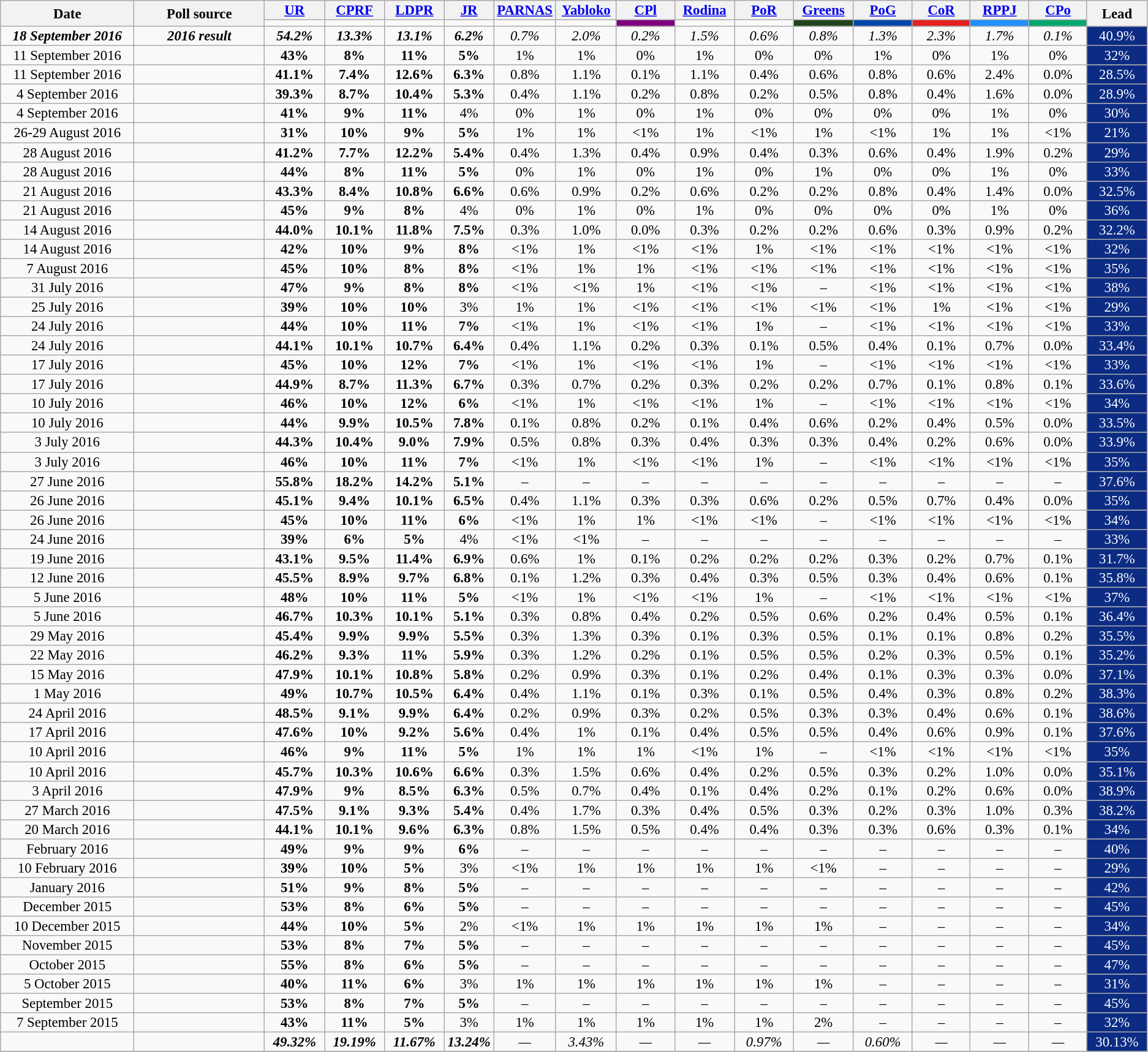<table class=wikitable style="font-size:95%; line-height:14px; text-align:center">
<tr>
<th style=width:150px; rowspan=2>Date</th>
<th style=width:150px; rowspan=2>Poll source</th>
<th style=width:60px><a href='#'>UR</a></th>
<th style=width:60px><a href='#'>CPRF</a></th>
<th style=width:60px><a href='#'>LDPR</a></th>
<th =width:60px><a href='#'>JR</a></th>
<th style=width:60px><a href='#'>PARNAS</a></th>
<th style=width:60px><a href='#'>Yabloko</a></th>
<th style=width:60px><a href='#'>CPl</a></th>
<th style=width:60px><a href='#'>Rodina</a></th>
<th style=width:60px><a href='#'>PoR</a></th>
<th style=width:60px><a href='#'>Greens</a></th>
<th style=width:60px><a href='#'>PoG</a></th>
<th style=width:60px><a href='#'>CoR</a></th>
<th style=width:60px><a href='#'>RPPJ</a></th>
<th style=width:60px><a href='#'>CPo</a></th>
<th style="width:60px;" rowspan="2">Lead</th>
</tr>
<tr>
<td bgcolor=></td>
<td bgcolor=></td>
<td bgcolor=></td>
<td bgcolor=></td>
<td bgcolor=></td>
<td bgcolor=></td>
<td bgcolor=#800080></td>
<td bgcolor=></td>
<td bgcolor=></td>
<td bgcolor=#21421E></td>
<td bgcolor=#0047AB></td>
<td bgcolor=#E62020></td>
<td bgcolor=#1E90FF></td>
<td bgcolor=#00A86B></td>
</tr>
<tr>
<td><strong><em>18 September 2016</em></strong></td>
<td><strong><em>2016 result</em></strong></td>
<td><strong><em>54.2%</em></strong></td>
<td><strong><em>13.3%</em></strong></td>
<td><strong><em>13.1%</em></strong></td>
<td><strong><em>6.2%</em></strong></td>
<td><em>0.7%</em></td>
<td><em>2.0%</em></td>
<td><em>0.2%</em></td>
<td><em>1.5%</em></td>
<td><em>0.6%</em></td>
<td><em>0.8%</em></td>
<td><em>1.3%</em></td>
<td><em>2.3%</em></td>
<td><em>1.7%</em></td>
<td><em>0.1%</em></td>
<td style="background:#0C2C84; color:white;">40.9%</td>
</tr>
<tr>
<td>11 September 2016</td>
<td></td>
<td><strong>43%</strong></td>
<td><strong>8%</strong></td>
<td><strong>11%</strong></td>
<td><strong>5%</strong></td>
<td>1%</td>
<td>1%</td>
<td>0%</td>
<td>1%</td>
<td>0%</td>
<td>0%</td>
<td>1%</td>
<td>0%</td>
<td>1%</td>
<td>0%</td>
<td style="background:#0C2C84; color:white;">32%</td>
</tr>
<tr>
<td>11 September 2016</td>
<td></td>
<td><strong>41.1%</strong></td>
<td><strong>7.4%</strong></td>
<td><strong>12.6%</strong></td>
<td><strong>6.3%</strong></td>
<td>0.8%</td>
<td>1.1%</td>
<td>0.1%</td>
<td>1.1%</td>
<td>0.4%</td>
<td>0.6%</td>
<td>0.8%</td>
<td>0.6%</td>
<td>2.4%</td>
<td>0.0%</td>
<td style="background:#0C2C84; color:white;">28.5%</td>
</tr>
<tr>
<td>4 September 2016</td>
<td></td>
<td><strong>39.3%</strong></td>
<td><strong>8.7%</strong></td>
<td><strong>10.4%</strong></td>
<td><strong>5.3%</strong></td>
<td>0.4%</td>
<td>1.1%</td>
<td>0.2%</td>
<td>0.8%</td>
<td>0.2%</td>
<td>0.5%</td>
<td>0.8%</td>
<td>0.4%</td>
<td>1.6%</td>
<td>0.0%</td>
<td style="background:#0C2C84; color:white;">28.9%</td>
</tr>
<tr>
<td>4 September 2016</td>
<td></td>
<td><strong>41%</strong></td>
<td><strong>9%</strong></td>
<td><strong>11%</strong></td>
<td>4%</td>
<td>0%</td>
<td>1%</td>
<td>0%</td>
<td>1%</td>
<td>0%</td>
<td>0%</td>
<td>0%</td>
<td>0%</td>
<td>1%</td>
<td>0%</td>
<td style="background:#0C2C84; color:white;">30%</td>
</tr>
<tr>
<td>26-29 August 2016</td>
<td></td>
<td><strong>31%</strong></td>
<td><strong>10%</strong></td>
<td><strong>9%</strong></td>
<td><strong>5%</strong></td>
<td>1%</td>
<td>1%</td>
<td><1%</td>
<td>1%</td>
<td><1%</td>
<td>1%</td>
<td><1%</td>
<td>1%</td>
<td>1%</td>
<td><1%</td>
<td style="background:#0C2C84; color:white;">21%</td>
</tr>
<tr>
<td>28 August 2016</td>
<td></td>
<td><strong>41.2%</strong></td>
<td><strong>7.7%</strong></td>
<td><strong>12.2%</strong></td>
<td><strong>5.4%</strong></td>
<td>0.4%</td>
<td>1.3%</td>
<td>0.4%</td>
<td>0.9%</td>
<td>0.4%</td>
<td>0.3%</td>
<td>0.6%</td>
<td>0.4%</td>
<td>1.9%</td>
<td>0.2%</td>
<td style="background:#0C2C84; color:white;">29%</td>
</tr>
<tr>
<td>28 August 2016</td>
<td></td>
<td><strong>44%</strong></td>
<td><strong>8%</strong></td>
<td><strong>11%</strong></td>
<td><strong>5%</strong></td>
<td>0%</td>
<td>1%</td>
<td>0%</td>
<td>1%</td>
<td>0%</td>
<td>1%</td>
<td>0%</td>
<td>0%</td>
<td>1%</td>
<td>0%</td>
<td style="background:#0C2C84; color:white;">33%</td>
</tr>
<tr>
<td>21 August 2016</td>
<td></td>
<td><strong>43.3%</strong></td>
<td><strong>8.4%</strong></td>
<td><strong>10.8%</strong></td>
<td><strong>6.6%</strong></td>
<td>0.6%</td>
<td>0.9%</td>
<td>0.2%</td>
<td>0.6%</td>
<td>0.2%</td>
<td>0.2%</td>
<td>0.8%</td>
<td>0.4%</td>
<td>1.4%</td>
<td>0.0%</td>
<td style="background:#0C2C84; color:white;">32.5%</td>
</tr>
<tr>
<td>21 August 2016</td>
<td></td>
<td><strong>45%</strong></td>
<td><strong>9%</strong></td>
<td><strong>8%</strong></td>
<td>4%</td>
<td>0%</td>
<td>1%</td>
<td>0%</td>
<td>1%</td>
<td>0%</td>
<td>0%</td>
<td>0%</td>
<td>0%</td>
<td>1%</td>
<td>0%</td>
<td style="background:#0C2C84; color:white;">36%</td>
</tr>
<tr>
<td>14 August 2016</td>
<td></td>
<td><strong>44.0%</strong></td>
<td><strong>10.1%</strong></td>
<td><strong>11.8%</strong></td>
<td><strong>7.5%</strong></td>
<td>0.3%</td>
<td>1.0%</td>
<td>0.0%</td>
<td>0.3%</td>
<td>0.2%</td>
<td>0.2%</td>
<td>0.6%</td>
<td>0.3%</td>
<td>0.9%</td>
<td>0.2%</td>
<td style="background:#0C2C84; color:white;">32.2%</td>
</tr>
<tr>
<td>14 August 2016</td>
<td></td>
<td><strong>42%</strong></td>
<td><strong>10%</strong></td>
<td><strong>9%</strong></td>
<td><strong>8%</strong></td>
<td><1%</td>
<td>1%</td>
<td><1%</td>
<td><1%</td>
<td>1%</td>
<td><1%</td>
<td><1%</td>
<td><1%</td>
<td><1%</td>
<td><1%</td>
<td style="background:#0C2C84; color:white;">32%</td>
</tr>
<tr>
<td>7 August 2016</td>
<td></td>
<td><strong>45%</strong></td>
<td><strong>10%</strong></td>
<td><strong>8%</strong></td>
<td><strong>8%</strong></td>
<td><1%</td>
<td>1%</td>
<td>1%</td>
<td><1%</td>
<td><1%</td>
<td><1%</td>
<td><1%</td>
<td><1%</td>
<td><1%</td>
<td><1%</td>
<td style="background:#0C2C84; color:white;">35%</td>
</tr>
<tr>
<td>31 July 2016</td>
<td></td>
<td><strong>47%</strong></td>
<td><strong>9%</strong></td>
<td><strong>8%</strong></td>
<td><strong>8%</strong></td>
<td><1%</td>
<td><1%</td>
<td>1%</td>
<td><1%</td>
<td><1%</td>
<td>–</td>
<td><1%</td>
<td><1%</td>
<td><1%</td>
<td><1%</td>
<td style="background:#0C2C84; color:white;">38%</td>
</tr>
<tr>
<td>25 July 2016</td>
<td></td>
<td><strong>39%</strong></td>
<td><strong>10%</strong></td>
<td><strong>10%</strong></td>
<td>3%</td>
<td>1%</td>
<td>1%</td>
<td><1%</td>
<td><1%</td>
<td><1%</td>
<td><1%</td>
<td><1%</td>
<td>1%</td>
<td><1%</td>
<td><1%</td>
<td style="background:#0C2C84; color:white;">29%</td>
</tr>
<tr>
<td>24 July 2016</td>
<td></td>
<td><strong>44%</strong></td>
<td><strong>10%</strong></td>
<td><strong>11%</strong></td>
<td><strong>7%</strong></td>
<td><1%</td>
<td>1%</td>
<td><1%</td>
<td><1%</td>
<td>1%</td>
<td>–</td>
<td><1%</td>
<td 1%><1%</td>
<td><1%</td>
<td><1%</td>
<td style="background:#0C2C84; color:white;">33%</td>
</tr>
<tr>
<td>24 July 2016</td>
<td></td>
<td><strong>44.1%</strong></td>
<td><strong>10.1%</strong></td>
<td><strong>10.7%</strong></td>
<td><strong>6.4%</strong></td>
<td>0.4%</td>
<td>1.1%</td>
<td>0.2%</td>
<td>0.3%</td>
<td>0.1%</td>
<td>0.5%</td>
<td>0.4%</td>
<td>0.1%</td>
<td>0.7%</td>
<td>0.0%</td>
<td style="background:#0C2C84; color:white;">33.4%</td>
</tr>
<tr>
<td>17 July 2016</td>
<td></td>
<td><strong>45%</strong></td>
<td><strong>10%</strong></td>
<td><strong>12%</strong></td>
<td><strong>7%</strong></td>
<td><1%</td>
<td>1%</td>
<td><1%</td>
<td><1%</td>
<td>1%</td>
<td>–</td>
<td><1%</td>
<td <1%><1%</td>
<td><1%</td>
<td><1%</td>
<td style="background:#0C2C84; color:white;">33%</td>
</tr>
<tr>
<td>17 July 2016</td>
<td></td>
<td><strong>44.9%</strong></td>
<td><strong>8.7%</strong></td>
<td><strong>11.3%</strong></td>
<td><strong>6.7%</strong></td>
<td>0.3%</td>
<td>0.7%</td>
<td>0.2%</td>
<td>0.3%</td>
<td>0.2%</td>
<td>0.2%</td>
<td>0.7%</td>
<td>0.1%</td>
<td>0.8%</td>
<td>0.1%</td>
<td style="background:#0C2C84; color:white;">33.6%</td>
</tr>
<tr>
<td>10 July 2016</td>
<td></td>
<td><strong>46%</strong></td>
<td><strong>10%</strong></td>
<td><strong>12%</strong></td>
<td><strong>6%</strong></td>
<td><1%</td>
<td>1%</td>
<td><1%</td>
<td><1%</td>
<td>1%</td>
<td>–</td>
<td><1%</td>
<td <1%><1%</td>
<td><1%</td>
<td><1%</td>
<td style="background:#0C2C84; color:white;">34%</td>
</tr>
<tr>
<td>10 July 2016</td>
<td></td>
<td><strong>44%</strong></td>
<td><strong>9.9%</strong></td>
<td><strong>10.5%</strong></td>
<td><strong>7.8%</strong></td>
<td>0.1%</td>
<td>0.8%</td>
<td>0.2%</td>
<td>0.1%</td>
<td>0.4%</td>
<td>0.6%</td>
<td>0.2%</td>
<td>0.4%</td>
<td>0.5%</td>
<td>0.0%</td>
<td style="background:#0C2C84; color:white;">33.5%</td>
</tr>
<tr>
<td>3 July 2016</td>
<td></td>
<td><strong>44.3%</strong></td>
<td><strong>10.4%</strong></td>
<td><strong>9.0%</strong></td>
<td><strong>7.9%</strong></td>
<td>0.5%</td>
<td>0.8%</td>
<td>0.3%</td>
<td>0.4%</td>
<td>0.3%</td>
<td>0.3%</td>
<td>0.4%</td>
<td>0.2%</td>
<td>0.6%</td>
<td>0.0%</td>
<td style="background:#0C2C84; color:white;">33.9%</td>
</tr>
<tr>
<td>3 July 2016</td>
<td></td>
<td><strong>46%</strong></td>
<td><strong>10%</strong></td>
<td><strong>11%</strong></td>
<td><strong>7%</strong></td>
<td><1%</td>
<td>1%</td>
<td><1%</td>
<td><1%</td>
<td>1%</td>
<td>–</td>
<td><1%</td>
<td 1%><1%</td>
<td><1%</td>
<td><1%</td>
<td style="background:#0C2C84; color:white;">35%</td>
</tr>
<tr>
<td>27 June 2016</td>
<td></td>
<td><strong>55.8%</strong></td>
<td><strong>18.2%</strong></td>
<td><strong>14.2%</strong></td>
<td><strong>5.1%</strong></td>
<td>–</td>
<td>–</td>
<td>–</td>
<td>–</td>
<td>–</td>
<td>–</td>
<td>–</td>
<td>–</td>
<td>–</td>
<td>–</td>
<td style="background:#0C2C84; color:white;">37.6%</td>
</tr>
<tr>
<td>26 June 2016</td>
<td></td>
<td><strong>45.1%</strong></td>
<td><strong>9.4%</strong></td>
<td><strong>10.1%</strong></td>
<td><strong>6.5%</strong></td>
<td>0.4%</td>
<td>1.1%</td>
<td>0.3%</td>
<td>0.3%</td>
<td>0.6%</td>
<td>0.2%</td>
<td>0.5%</td>
<td>0.7%</td>
<td>0.4%</td>
<td>0.0%</td>
<td style="background:#0C2C84; color:white;">35%</td>
</tr>
<tr>
<td>26 June 2016</td>
<td></td>
<td><strong>45%</strong></td>
<td><strong>10%</strong></td>
<td><strong>11%</strong></td>
<td><strong>6%</strong></td>
<td><1%</td>
<td>1%</td>
<td>1%</td>
<td><1%</td>
<td><1%</td>
<td>–</td>
<td><1%</td>
<td><1%</td>
<td><1%</td>
<td><1%</td>
<td style="background:#0C2C84; color:white;">34%</td>
</tr>
<tr>
<td>24 June 2016</td>
<td></td>
<td><strong>39%</strong></td>
<td><strong>6%</strong></td>
<td><strong>5%</strong></td>
<td>4%</td>
<td><1%</td>
<td><1%</td>
<td>–</td>
<td>–</td>
<td>–</td>
<td>–</td>
<td>–</td>
<td>–</td>
<td>–</td>
<td>–</td>
<td style="background:#0C2C84; color:white;">33%</td>
</tr>
<tr>
<td>19 June 2016</td>
<td></td>
<td><strong>43.1%</strong></td>
<td><strong>9.5%</strong></td>
<td><strong>11.4%</strong></td>
<td><strong>6.9%</strong></td>
<td>0.6%</td>
<td>1%</td>
<td>0.1%</td>
<td>0.2%</td>
<td>0.2%</td>
<td>0.2%</td>
<td>0.3%</td>
<td>0.2%</td>
<td>0.7%</td>
<td>0.1%</td>
<td style="background:#0C2C84; color:white;">31.7%</td>
</tr>
<tr>
<td>12 June 2016</td>
<td></td>
<td><strong>45.5%</strong></td>
<td><strong>8.9%</strong></td>
<td><strong>9.7%</strong></td>
<td><strong>6.8%</strong></td>
<td>0.1%</td>
<td>1.2%</td>
<td>0.3%</td>
<td>0.4%</td>
<td>0.3%</td>
<td>0.5%</td>
<td>0.3%</td>
<td>0.4%</td>
<td>0.6%</td>
<td>0.1%</td>
<td style="background:#0C2C84; color:white;">35.8%</td>
</tr>
<tr>
<td>5 June 2016</td>
<td></td>
<td><strong>48%</strong></td>
<td><strong>10%</strong></td>
<td><strong>11%</strong></td>
<td><strong>5%</strong></td>
<td><1%</td>
<td>1%</td>
<td><1%</td>
<td><1%</td>
<td>1%</td>
<td>–</td>
<td><1%</td>
<td><1%</td>
<td><1%</td>
<td><1%</td>
<td style="background:#0C2C84; color:white;">37%</td>
</tr>
<tr>
<td>5 June 2016</td>
<td></td>
<td><strong>46.7%</strong></td>
<td><strong>10.3%</strong></td>
<td><strong>10.1%</strong></td>
<td><strong>5.1%</strong></td>
<td>0.3%</td>
<td>0.8%</td>
<td>0.4%</td>
<td>0.2%</td>
<td>0.5%</td>
<td>0.6%</td>
<td>0.2%</td>
<td>0.4%</td>
<td>0.5%</td>
<td>0.1%</td>
<td style="background:#0C2C84; color:white;">36.4%</td>
</tr>
<tr>
<td>29 May 2016</td>
<td></td>
<td><strong>45.4%</strong></td>
<td><strong>9.9%</strong></td>
<td><strong>9.9%</strong></td>
<td><strong>5.5%</strong></td>
<td>0.3%</td>
<td>1.3%</td>
<td>0.3%</td>
<td>0.1%</td>
<td>0.3%</td>
<td>0.5%</td>
<td>0.1%</td>
<td>0.1%</td>
<td>0.8%</td>
<td>0.2%</td>
<td style="background:#0C2C84; color:white;">35.5%</td>
</tr>
<tr>
<td>22 May 2016</td>
<td></td>
<td><strong>46.2%</strong></td>
<td><strong>9.3%</strong></td>
<td><strong>11%</strong></td>
<td><strong>5.9%</strong></td>
<td>0.3%</td>
<td>1.2%</td>
<td>0.2%</td>
<td>0.1%</td>
<td>0.5%</td>
<td>0.5%</td>
<td>0.2%</td>
<td>0.3%</td>
<td>0.5%</td>
<td>0.1%</td>
<td style="background:#0C2C84; color:white;">35.2%</td>
</tr>
<tr>
<td>15 May 2016</td>
<td></td>
<td><strong>47.9%</strong></td>
<td><strong>10.1%</strong></td>
<td><strong>10.8%</strong></td>
<td><strong>5.8%</strong></td>
<td>0.2%</td>
<td>0.9%</td>
<td>0.3%</td>
<td>0.1%</td>
<td>0.2%</td>
<td>0.4%</td>
<td>0.1%</td>
<td>0.3%</td>
<td>0.3%</td>
<td>0.0%</td>
<td style="background:#0C2C84; color:white;">37.1%</td>
</tr>
<tr>
<td>1 May 2016</td>
<td></td>
<td><strong>49%</strong></td>
<td><strong>10.7%</strong></td>
<td><strong>10.5%</strong></td>
<td><strong>6.4%</strong></td>
<td>0.4%</td>
<td>1.1%</td>
<td>0.1%</td>
<td>0.3%</td>
<td>0.1%</td>
<td>0.5%</td>
<td>0.4%</td>
<td>0.3%</td>
<td>0.8%</td>
<td>0.2%</td>
<td style="background:#0C2C84; color:white;">38.3%</td>
</tr>
<tr>
<td>24 April 2016</td>
<td></td>
<td><strong>48.5%</strong></td>
<td><strong>9.1%</strong></td>
<td><strong>9.9%</strong></td>
<td><strong>6.4%</strong></td>
<td>0.2%</td>
<td>0.9%</td>
<td>0.3%</td>
<td>0.2%</td>
<td>0.5%</td>
<td>0.3%</td>
<td>0.3%</td>
<td>0.4%</td>
<td>0.6%</td>
<td>0.1%</td>
<td style="background:#0C2C84; color:white;">38.6%</td>
</tr>
<tr>
<td>17 April 2016</td>
<td></td>
<td><strong>47.6%</strong></td>
<td><strong>10%</strong></td>
<td><strong>9.2%</strong></td>
<td><strong>5.6%</strong></td>
<td>0.4%</td>
<td>1%</td>
<td>0.1%</td>
<td>0.4%</td>
<td>0.5%</td>
<td>0.5%</td>
<td>0.4%</td>
<td>0.6%</td>
<td>0.9%</td>
<td>0.1%</td>
<td style="background:#0C2C84; color:white;">37.6%</td>
</tr>
<tr>
<td>10 April 2016</td>
<td></td>
<td><strong>46%</strong></td>
<td><strong>9%</strong></td>
<td><strong>11%</strong></td>
<td><strong>5%</strong></td>
<td>1%</td>
<td>1%</td>
<td>1%</td>
<td><1%</td>
<td>1%</td>
<td>–</td>
<td><1%</td>
<td><1%</td>
<td><1%</td>
<td><1%</td>
<td style="background:#0C2C84; color:white;">35%</td>
</tr>
<tr>
<td>10 April 2016</td>
<td></td>
<td><strong>45.7%</strong></td>
<td><strong>10.3%</strong></td>
<td><strong>10.6%</strong></td>
<td><strong>6.6%</strong></td>
<td>0.3%</td>
<td>1.5%</td>
<td>0.6%</td>
<td>0.4%</td>
<td>0.2%</td>
<td>0.5%</td>
<td>0.3%</td>
<td>0.2%</td>
<td>1.0%</td>
<td>0.0%</td>
<td style="background:#0C2C84; color:white;">35.1%</td>
</tr>
<tr>
<td>3 April 2016</td>
<td></td>
<td><strong>47.9%</strong></td>
<td><strong>9%</strong></td>
<td><strong>8.5%</strong></td>
<td><strong>6.3%</strong></td>
<td>0.5%</td>
<td>0.7%</td>
<td>0.4%</td>
<td>0.1%</td>
<td>0.4%</td>
<td>0.2%</td>
<td>0.1%</td>
<td>0.2%</td>
<td>0.6%</td>
<td>0.0%</td>
<td style="background:#0C2C84; color:white;">38.9%</td>
</tr>
<tr>
<td>27 March 2016</td>
<td></td>
<td><strong>47.5%</strong></td>
<td><strong>9.1%</strong></td>
<td><strong>9.3%</strong></td>
<td><strong>5.4%</strong></td>
<td>0.4%</td>
<td>1.7%</td>
<td>0.3%</td>
<td>0.4%</td>
<td>0.5%</td>
<td>0.3%</td>
<td>0.2%</td>
<td>0.3%</td>
<td>1.0%</td>
<td>0.3%</td>
<td style="background:#0C2C84; color:white;">38.2%</td>
</tr>
<tr>
<td>20 March 2016</td>
<td></td>
<td><strong>44.1%</strong></td>
<td><strong>10.1%</strong></td>
<td><strong>9.6%</strong></td>
<td><strong>6.3%</strong></td>
<td>0.8%</td>
<td>1.5%</td>
<td>0.5%</td>
<td>0.4%</td>
<td>0.4%</td>
<td>0.3%</td>
<td>0.3%</td>
<td>0.6%</td>
<td>0.3%</td>
<td>0.1%</td>
<td style="background:#0C2C84; color:white;">34%</td>
</tr>
<tr>
<td>February 2016</td>
<td></td>
<td><strong>49%</strong></td>
<td><strong>9%</strong></td>
<td><strong>9%</strong></td>
<td><strong>6%</strong></td>
<td>–</td>
<td>–</td>
<td>–</td>
<td>–</td>
<td>–</td>
<td>–</td>
<td>–</td>
<td>–</td>
<td>–</td>
<td>–</td>
<td style="background:#0C2C84; color:white;">40%</td>
</tr>
<tr>
<td>10 February 2016</td>
<td></td>
<td><strong>39%</strong></td>
<td><strong>10%</strong></td>
<td><strong>5%</strong></td>
<td>3%</td>
<td><1%</td>
<td>1%</td>
<td>1%</td>
<td>1%</td>
<td>1%</td>
<td><1%</td>
<td>–</td>
<td>–</td>
<td>–</td>
<td>–</td>
<td style="background:#0C2C84; color:white;">29%</td>
</tr>
<tr>
<td>January 2016</td>
<td></td>
<td><strong>51%</strong></td>
<td><strong>9%</strong></td>
<td><strong>8%</strong></td>
<td><strong>5%</strong></td>
<td>–</td>
<td>–</td>
<td>–</td>
<td>–</td>
<td>–</td>
<td>–</td>
<td>–</td>
<td>–</td>
<td>–</td>
<td>–</td>
<td style="background:#0C2C84; color:white;">42%</td>
</tr>
<tr>
<td>December 2015</td>
<td></td>
<td><strong>53%</strong></td>
<td><strong>8%</strong></td>
<td><strong>6%</strong></td>
<td><strong>5%</strong></td>
<td>–</td>
<td>–</td>
<td>–</td>
<td>–</td>
<td>–</td>
<td>–</td>
<td>–</td>
<td>–</td>
<td>–</td>
<td>–</td>
<td style="background:#0C2C84; color:white;">45%</td>
</tr>
<tr>
<td>10 December 2015</td>
<td></td>
<td><strong>44%</strong></td>
<td><strong>10%</strong></td>
<td><strong>5%</strong></td>
<td>2%</td>
<td><1%</td>
<td>1%</td>
<td>1%</td>
<td>1%</td>
<td>1%</td>
<td>1%</td>
<td>–</td>
<td>–</td>
<td>–</td>
<td>–</td>
<td style="background:#0C2C84; color:white;">34%</td>
</tr>
<tr>
<td>November 2015</td>
<td></td>
<td><strong>53%</strong></td>
<td><strong>8%</strong></td>
<td><strong>7%</strong></td>
<td><strong>5%</strong></td>
<td>–</td>
<td>–</td>
<td>–</td>
<td>–</td>
<td>–</td>
<td>–</td>
<td>–</td>
<td>–</td>
<td>–</td>
<td>–</td>
<td style="background:#0C2C84; color:white;">45%</td>
</tr>
<tr>
<td>October 2015</td>
<td></td>
<td><strong>55%</strong></td>
<td><strong>8%</strong></td>
<td><strong>6%</strong></td>
<td><strong>5%</strong></td>
<td>–</td>
<td>–</td>
<td>–</td>
<td>–</td>
<td>–</td>
<td>–</td>
<td>–</td>
<td>–</td>
<td>–</td>
<td>–</td>
<td style="background:#0C2C84; color:white;">47%</td>
</tr>
<tr>
<td>5 October 2015</td>
<td></td>
<td><strong>40%</strong></td>
<td><strong>11%</strong></td>
<td><strong>6%</strong></td>
<td>3%</td>
<td>1%</td>
<td>1%</td>
<td>1%</td>
<td>1%</td>
<td>1%</td>
<td>1%</td>
<td>–</td>
<td>–</td>
<td>–</td>
<td>–</td>
<td style="background:#0C2C84; color:white;">31%</td>
</tr>
<tr>
<td>September 2015</td>
<td></td>
<td><strong>53%</strong></td>
<td><strong>8%</strong></td>
<td><strong>7%</strong></td>
<td><strong>5%</strong></td>
<td>–</td>
<td>–</td>
<td>–</td>
<td>–</td>
<td>–</td>
<td>–</td>
<td>–</td>
<td>–</td>
<td>–</td>
<td>–</td>
<td style="background:#0C2C84; color:white;">45%</td>
</tr>
<tr>
<td>7 September 2015</td>
<td></td>
<td><strong>43%</strong></td>
<td><strong>11%</strong></td>
<td><strong>5%</strong></td>
<td>3%</td>
<td>1%</td>
<td>1%</td>
<td>1%</td>
<td>1%</td>
<td>1%</td>
<td>2%</td>
<td>–</td>
<td>–</td>
<td>–</td>
<td>–</td>
<td style="background:#0C2C84; color:white;">32%</td>
</tr>
<tr>
<td></td>
<td></td>
<td><strong><em>49.32%</em></strong></td>
<td><strong><em>19.19%</em></strong></td>
<td><strong><em>11.67%</em></strong></td>
<td><strong><em>13.24%</em></strong></td>
<td><em>—</em></td>
<td><em>3.43%</em></td>
<td><em>—</em></td>
<td><em>—</em></td>
<td><em>0.97%</em></td>
<td><em>—</em></td>
<td><em>0.60%</em></td>
<td><em>—</em></td>
<td><em>—</em></td>
<td><em>—</em></td>
<td style="background:#0C2C84; color:white;">30.13%</td>
</tr>
<tr>
</tr>
</table>
